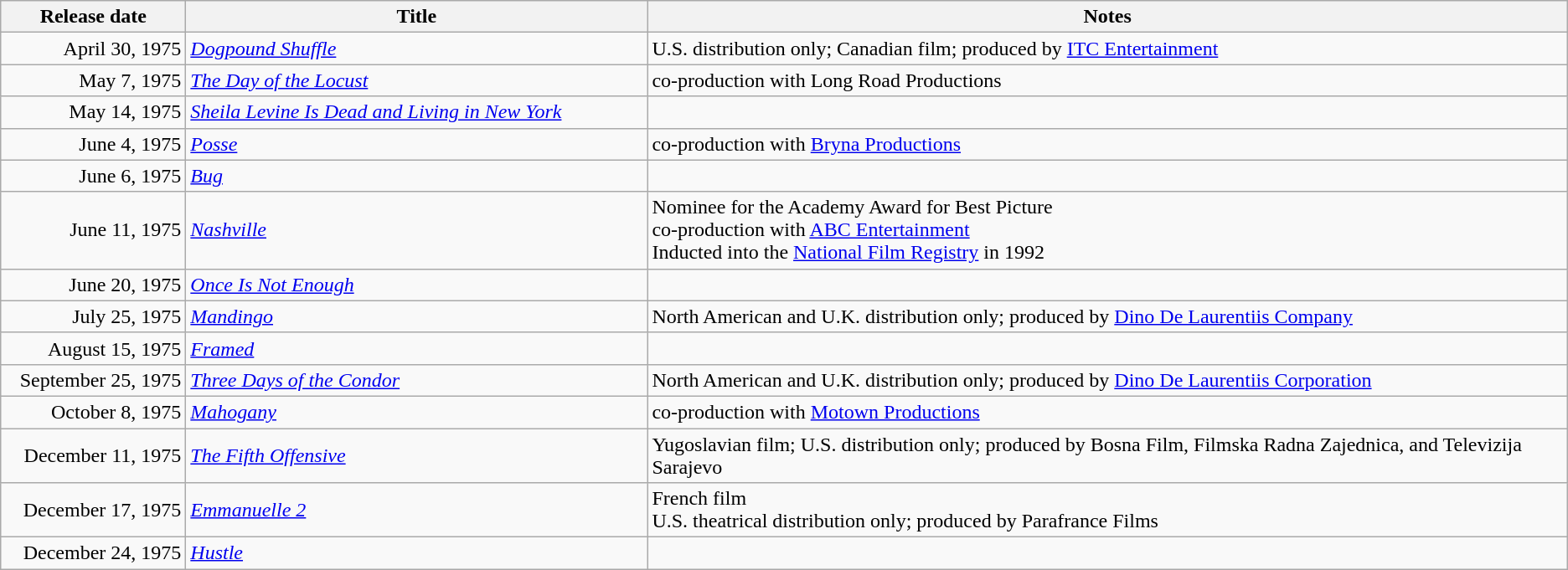<table class="wikitable sortable">
<tr>
<th style="width:8.75em;">Release date</th>
<th style="width:22.5em;">Title</th>
<th>Notes</th>
</tr>
<tr>
<td style="text-align:right;">April 30, 1975</td>
<td><em><a href='#'>Dogpound Shuffle</a></em></td>
<td>U.S. distribution only; Canadian film; produced by <a href='#'>ITC Entertainment</a></td>
</tr>
<tr>
<td style="text-align:right;">May 7, 1975</td>
<td><em><a href='#'>The Day of the Locust</a></em></td>
<td>co-production with Long Road Productions</td>
</tr>
<tr>
<td style="text-align:right;">May 14, 1975</td>
<td><em><a href='#'>Sheila Levine Is Dead and Living in New York</a></em></td>
<td></td>
</tr>
<tr>
<td style="text-align:right;">June 4, 1975</td>
<td><em><a href='#'>Posse</a></em></td>
<td>co-production with <a href='#'>Bryna Productions</a></td>
</tr>
<tr>
<td style="text-align:right;">June 6, 1975</td>
<td><em><a href='#'>Bug</a></em></td>
<td></td>
</tr>
<tr>
<td style="text-align:right;">June 11, 1975</td>
<td><em><a href='#'>Nashville</a></em></td>
<td>Nominee for the Academy Award for Best Picture<br>co-production with <a href='#'>ABC Entertainment</a><br>Inducted into the <a href='#'>National Film Registry</a> in 1992</td>
</tr>
<tr>
<td style="text-align:right;">June 20, 1975</td>
<td><em><a href='#'>Once Is Not Enough</a></em></td>
<td></td>
</tr>
<tr>
<td style="text-align:right;">July 25, 1975</td>
<td><em><a href='#'>Mandingo</a></em></td>
<td>North American and U.K. distribution only; produced by <a href='#'>Dino De Laurentiis Company</a></td>
</tr>
<tr>
<td style="text-align:right;">August 15, 1975</td>
<td><em><a href='#'>Framed</a></em></td>
<td></td>
</tr>
<tr>
<td style="text-align:right;">September 25, 1975</td>
<td><em><a href='#'>Three Days of the Condor</a></em></td>
<td>North American and U.K. distribution only; produced by <a href='#'>Dino De Laurentiis Corporation</a></td>
</tr>
<tr>
<td style="text-align:right;">October 8, 1975</td>
<td><em><a href='#'>Mahogany</a></em></td>
<td>co-production with <a href='#'>Motown Productions</a></td>
</tr>
<tr>
<td style="text-align:right;">December 11, 1975</td>
<td><em><a href='#'>The Fifth Offensive</a></em></td>
<td>Yugoslavian film; U.S. distribution only; produced by Bosna Film, Filmska Radna Zajednica, and Televizija Sarajevo</td>
</tr>
<tr>
<td style="text-align:right;">December 17, 1975</td>
<td><em><a href='#'>Emmanuelle 2</a></em></td>
<td>French film<br>U.S. theatrical distribution only; produced by Parafrance Films</td>
</tr>
<tr>
<td style="text-align:right;">December 24, 1975</td>
<td><em><a href='#'>Hustle</a></em></td>
<td></td>
</tr>
</table>
